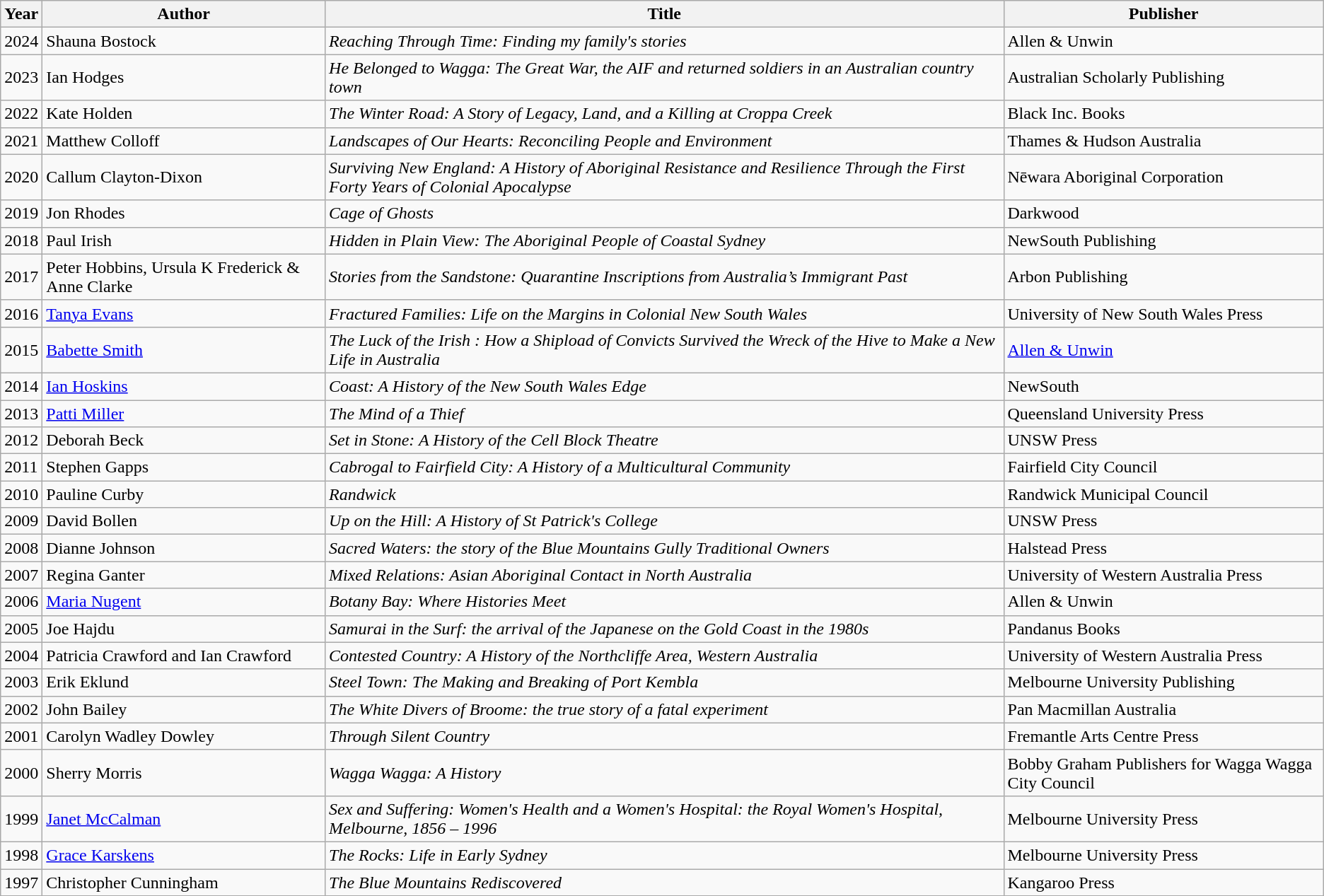<table class="wikitable">
<tr>
<th>Year</th>
<th>Author</th>
<th>Title</th>
<th>Publisher</th>
</tr>
<tr>
<td>2024</td>
<td>Shauna Bostock</td>
<td><em>Reaching Through Time: Finding my family's stories</em></td>
<td>Allen & Unwin</td>
</tr>
<tr>
<td>2023</td>
<td>Ian Hodges</td>
<td><em>He Belonged to Wagga: The Great War, the AIF and returned soldiers in an Australian country town</em></td>
<td>Australian Scholarly Publishing</td>
</tr>
<tr>
<td>2022</td>
<td>Kate Holden</td>
<td><em>The Winter Road: A Story of Legacy, Land, and a Killing at Croppa Creek</em></td>
<td>Black Inc. Books</td>
</tr>
<tr>
<td>2021</td>
<td>Matthew Colloff</td>
<td><em>Landscapes of Our Hearts: Reconciling People and Environment</em></td>
<td>Thames & Hudson Australia</td>
</tr>
<tr>
<td>2020</td>
<td>Callum Clayton-Dixon</td>
<td><em>Surviving New England: A History of Aboriginal Resistance and Resilience Through the First Forty Years of Colonial Apocalypse</em></td>
<td>Nēwara Aboriginal Corporation</td>
</tr>
<tr>
<td>2019</td>
<td>Jon Rhodes</td>
<td><em>Cage of Ghosts</em></td>
<td>Darkwood</td>
</tr>
<tr>
<td>2018</td>
<td>Paul Irish</td>
<td><em>Hidden in Plain View: The Aboriginal People of Coastal Sydney</em></td>
<td>NewSouth Publishing</td>
</tr>
<tr>
<td>2017</td>
<td>Peter Hobbins, Ursula K Frederick & Anne Clarke</td>
<td><em>Stories from the Sandstone: Quarantine Inscriptions from Australia’s Immigrant Past</em></td>
<td>Arbon Publishing</td>
</tr>
<tr>
<td>2016</td>
<td><a href='#'>Tanya Evans</a></td>
<td><em>Fractured Families: Life on the Margins in Colonial New South Wales</em></td>
<td>University of New South Wales Press</td>
</tr>
<tr>
<td>2015</td>
<td><a href='#'>Babette Smith</a></td>
<td><em>The Luck of the Irish : How a Shipload of Convicts Survived the Wreck of the Hive to Make a New Life in Australia</em></td>
<td><a href='#'>Allen & Unwin</a></td>
</tr>
<tr>
<td>2014</td>
<td><a href='#'>Ian Hoskins</a></td>
<td><em>Coast: A History of the New South Wales Edge</em></td>
<td>NewSouth</td>
</tr>
<tr>
<td>2013</td>
<td><a href='#'>Patti Miller</a></td>
<td><em>The Mind of a Thief</em></td>
<td>Queensland University Press</td>
</tr>
<tr>
<td>2012</td>
<td>Deborah Beck</td>
<td><em>Set in Stone: A History of the Cell Block Theatre</em></td>
<td>UNSW Press</td>
</tr>
<tr>
<td>2011</td>
<td>Stephen Gapps</td>
<td><em>Cabrogal to Fairfield City: A History of a Multicultural Community</em></td>
<td>Fairfield City Council</td>
</tr>
<tr>
<td>2010</td>
<td>Pauline Curby</td>
<td><em>Randwick</em></td>
<td>Randwick Municipal Council</td>
</tr>
<tr>
<td>2009</td>
<td>David Bollen</td>
<td><em>Up on the Hill: A History of St Patrick's College</em></td>
<td>UNSW Press</td>
</tr>
<tr>
<td>2008</td>
<td>Dianne Johnson</td>
<td><em>Sacred Waters: the story of the Blue Mountains Gully Traditional Owners</em></td>
<td>Halstead Press</td>
</tr>
<tr>
<td>2007</td>
<td>Regina Ganter</td>
<td><em>Mixed Relations: Asian Aboriginal Contact in North Australia</em></td>
<td>University of Western Australia Press</td>
</tr>
<tr>
<td>2006</td>
<td><a href='#'>Maria Nugent</a></td>
<td><em>Botany Bay: Where Histories Meet</em></td>
<td>Allen & Unwin</td>
</tr>
<tr>
<td>2005</td>
<td>Joe Hajdu</td>
<td><em>Samurai in the Surf: the arrival of the Japanese on the Gold Coast in the 1980s</em></td>
<td>Pandanus Books</td>
</tr>
<tr>
<td>2004</td>
<td>Patricia Crawford and Ian Crawford</td>
<td><em>Contested Country: A History of the Northcliffe Area, Western Australia</em></td>
<td>University of Western Australia Press</td>
</tr>
<tr>
<td>2003</td>
<td>Erik Eklund</td>
<td><em>Steel Town: The Making and Breaking of Port Kembla</em></td>
<td>Melbourne University Publishing</td>
</tr>
<tr>
<td>2002</td>
<td>John Bailey</td>
<td><em>The White Divers of Broome: the true story of a fatal experiment</em></td>
<td>Pan Macmillan Australia</td>
</tr>
<tr>
<td>2001</td>
<td>Carolyn Wadley Dowley</td>
<td><em>Through Silent Country</em></td>
<td>Fremantle Arts Centre Press</td>
</tr>
<tr>
<td>2000</td>
<td>Sherry Morris</td>
<td><em>Wagga Wagga: A History</em></td>
<td>Bobby Graham Publishers for Wagga Wagga City Council</td>
</tr>
<tr>
<td>1999</td>
<td><a href='#'>Janet McCalman</a></td>
<td><em>Sex and Suffering: Women's Health and a Women's Hospital: the Royal Women's Hospital, Melbourne, 1856 – 1996</em></td>
<td>Melbourne University Press</td>
</tr>
<tr>
<td>1998</td>
<td><a href='#'>Grace Karskens</a></td>
<td><em>The Rocks: Life in Early Sydney</em></td>
<td>Melbourne University Press</td>
</tr>
<tr>
<td>1997</td>
<td>Christopher Cunningham</td>
<td><em>The Blue Mountains Rediscovered</em></td>
<td>Kangaroo Press</td>
</tr>
<tr>
</tr>
</table>
